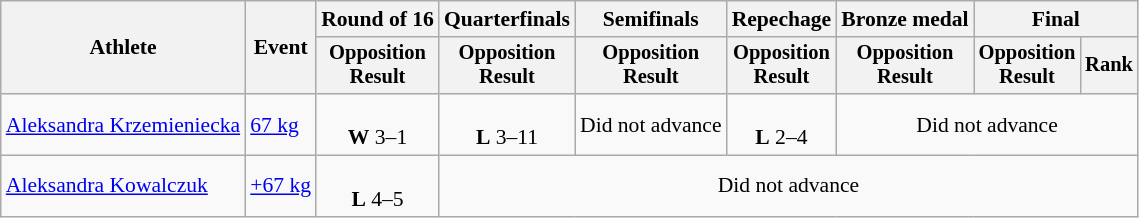<table class="wikitable" style="font-size:90%">
<tr>
<th rowspan="2">Athlete</th>
<th rowspan="2">Event</th>
<th>Round of 16</th>
<th>Quarterfinals</th>
<th>Semifinals</th>
<th>Repechage</th>
<th>Bronze medal</th>
<th colspan=2>Final</th>
</tr>
<tr style="font-size:95%">
<th>Opposition<br>Result</th>
<th>Opposition<br>Result</th>
<th>Opposition<br>Result</th>
<th>Opposition<br>Result</th>
<th>Opposition<br>Result</th>
<th>Opposition<br>Result</th>
<th>Rank</th>
</tr>
<tr align=center>
<td align=left><a href='#'>Aleksandra Krzemieniecka</a></td>
<td align=left><a href='#'>67 kg</a></td>
<td><br><strong>W</strong> 3–1</td>
<td><br><strong>L</strong> 3–11</td>
<td>Did not advance</td>
<td><br><strong>L</strong> 2–4</td>
<td colspan=3>Did not advance</td>
</tr>
<tr align=center>
<td align=left><a href='#'>Aleksandra Kowalczuk</a></td>
<td align=left><a href='#'>+67 kg</a></td>
<td><br><strong>L</strong> 4–5</td>
<td colspan=6>Did not advance</td>
</tr>
</table>
